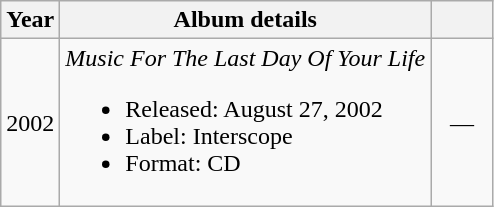<table class="wikitable">
<tr>
<th>Year</th>
<th>Album details</th>
<th style="width:3em;font-size:75%"></th>
</tr>
<tr>
<td style="text-align:center;">2002</td>
<td align="left"><em>Music For The Last Day Of Your Life</em><br><ul><li>Released: August 27, 2002</li><li>Label: Interscope</li><li>Format: CD</li></ul></td>
<td style="text-align:center;">—</td>
</tr>
</table>
